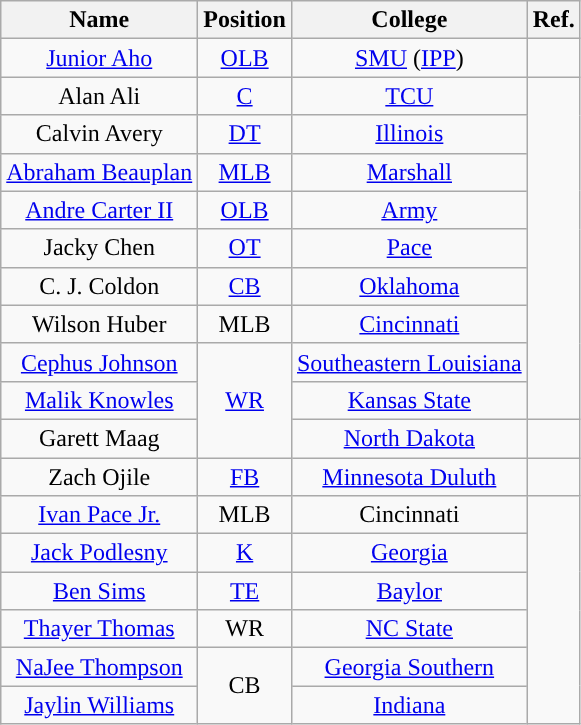<table class="wikitable" style="text-align:center">
<tr>
<th>Name</th>
<th>Position</th>
<th>College</th>
<th>Ref.</th>
</tr>
<tr>
<td><a href='#'>Junior Aho</a></td>
<td><a href='#'>OLB</a></td>
<td><a href='#'>SMU</a> (<a href='#'>IPP</a>)</td>
<td></td>
</tr>
<tr>
<td>Alan Ali</td>
<td><a href='#'>C</a></td>
<td><a href='#'>TCU</a></td>
<td rowspan="9"></td>
</tr>
<tr>
<td>Calvin Avery</td>
<td><a href='#'>DT</a></td>
<td><a href='#'>Illinois</a></td>
</tr>
<tr>
<td><a href='#'>Abraham Beauplan</a></td>
<td><a href='#'>MLB</a></td>
<td><a href='#'>Marshall</a></td>
</tr>
<tr>
<td><a href='#'>Andre Carter II</a></td>
<td><a href='#'>OLB</a></td>
<td><a href='#'>Army</a></td>
</tr>
<tr>
<td>Jacky Chen</td>
<td><a href='#'>OT</a></td>
<td><a href='#'>Pace</a></td>
</tr>
<tr>
<td>C. J. Coldon</td>
<td><a href='#'>CB</a></td>
<td><a href='#'>Oklahoma</a></td>
</tr>
<tr>
<td>Wilson Huber</td>
<td>MLB</td>
<td><a href='#'>Cincinnati</a></td>
</tr>
<tr>
<td><a href='#'>Cephus Johnson</a></td>
<td rowspan="3"><a href='#'>WR</a></td>
<td><a href='#'>Southeastern Louisiana</a></td>
</tr>
<tr>
<td><a href='#'>Malik Knowles</a></td>
<td><a href='#'>Kansas State</a></td>
</tr>
<tr>
<td>Garett Maag</td>
<td><a href='#'>North Dakota</a></td>
<td></td>
</tr>
<tr>
<td>Zach Ojile</td>
<td><a href='#'>FB</a></td>
<td><a href='#'>Minnesota Duluth</a></td>
<td></td>
</tr>
<tr>
<td><a href='#'>Ivan Pace Jr.</a></td>
<td>MLB</td>
<td>Cincinnati</td>
<td rowspan="6"></td>
</tr>
<tr>
<td><a href='#'>Jack Podlesny</a></td>
<td><a href='#'>K</a></td>
<td><a href='#'>Georgia</a></td>
</tr>
<tr>
<td><a href='#'>Ben Sims</a></td>
<td><a href='#'>TE</a></td>
<td><a href='#'>Baylor</a></td>
</tr>
<tr>
<td><a href='#'>Thayer Thomas</a></td>
<td>WR</td>
<td><a href='#'>NC State</a></td>
</tr>
<tr>
<td><a href='#'>NaJee Thompson</a></td>
<td rowspan="2">CB</td>
<td><a href='#'>Georgia Southern</a></td>
</tr>
<tr>
<td><a href='#'>Jaylin Williams</a></td>
<td><a href='#'>Indiana</a></td>
</tr>
</table>
